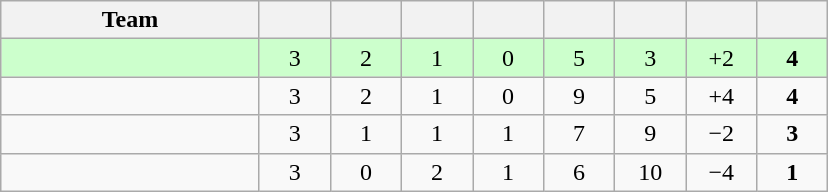<table class="wikitable" style="text-align:center;">
<tr>
<th width=165>Team</th>
<th width=40></th>
<th width=40></th>
<th width=40></th>
<th width=40></th>
<th width=40></th>
<th width=40></th>
<th width=40></th>
<th width=40></th>
</tr>
<tr bgcolor="ccffcc">
<td style="text-align:left;"></td>
<td>3</td>
<td>2</td>
<td>1</td>
<td>0</td>
<td>5</td>
<td>3</td>
<td>+2</td>
<td><strong>4</strong></td>
</tr>
<tr>
<td style="text-align:left;"></td>
<td>3</td>
<td>2</td>
<td>1</td>
<td>0</td>
<td>9</td>
<td>5</td>
<td>+4</td>
<td><strong>4</strong></td>
</tr>
<tr>
<td style="text-align:left;"></td>
<td>3</td>
<td>1</td>
<td>1</td>
<td>1</td>
<td>7</td>
<td>9</td>
<td>−2</td>
<td><strong>3</strong></td>
</tr>
<tr>
<td style="text-align:left;"></td>
<td>3</td>
<td>0</td>
<td>2</td>
<td>1</td>
<td>6</td>
<td>10</td>
<td>−4</td>
<td><strong>1</strong></td>
</tr>
</table>
